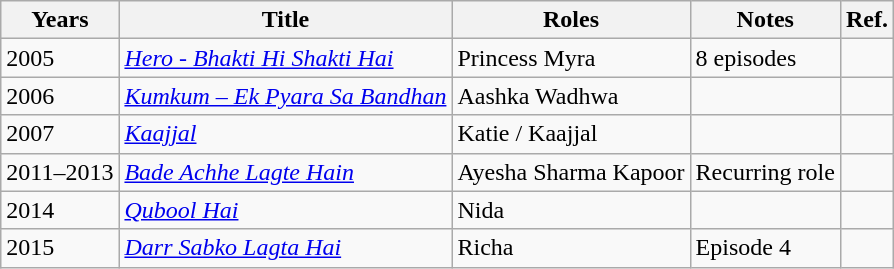<table class="wikitable sortable">
<tr>
<th>Years</th>
<th>Title</th>
<th>Roles</th>
<th>Notes</th>
<th>Ref.</th>
</tr>
<tr>
<td>2005</td>
<td><em><a href='#'>Hero - Bhakti Hi Shakti Hai</a></em></td>
<td>Princess Myra</td>
<td>8 episodes</td>
<td></td>
</tr>
<tr>
<td>2006</td>
<td><em><a href='#'>Kumkum – Ek Pyara Sa Bandhan</a></em></td>
<td>Aashka Wadhwa</td>
<td></td>
<td></td>
</tr>
<tr>
<td>2007</td>
<td><em><a href='#'>Kaajjal</a></em></td>
<td>Katie / Kaajjal</td>
<td></td>
<td></td>
</tr>
<tr>
<td>2011–2013</td>
<td><em><a href='#'>Bade Achhe Lagte Hain</a></em></td>
<td>Ayesha Sharma Kapoor</td>
<td>Recurring role</td>
<td></td>
</tr>
<tr>
<td>2014</td>
<td><em><a href='#'>Qubool Hai</a></em></td>
<td>Nida</td>
<td></td>
<td></td>
</tr>
<tr>
<td>2015</td>
<td><em><a href='#'>Darr Sabko Lagta Hai</a></em></td>
<td>Richa</td>
<td>Episode 4</td>
<td></td>
</tr>
</table>
